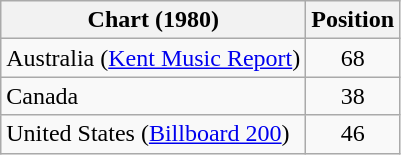<table class="wikitable">
<tr>
<th>Chart (1980)</th>
<th>Position</th>
</tr>
<tr>
<td>Australia (<a href='#'>Kent Music Report</a>)</td>
<td align="center">68</td>
</tr>
<tr>
<td>Canada</td>
<td align="center">38</td>
</tr>
<tr>
<td>United States (<a href='#'>Billboard 200</a>)</td>
<td align="center">46</td>
</tr>
</table>
